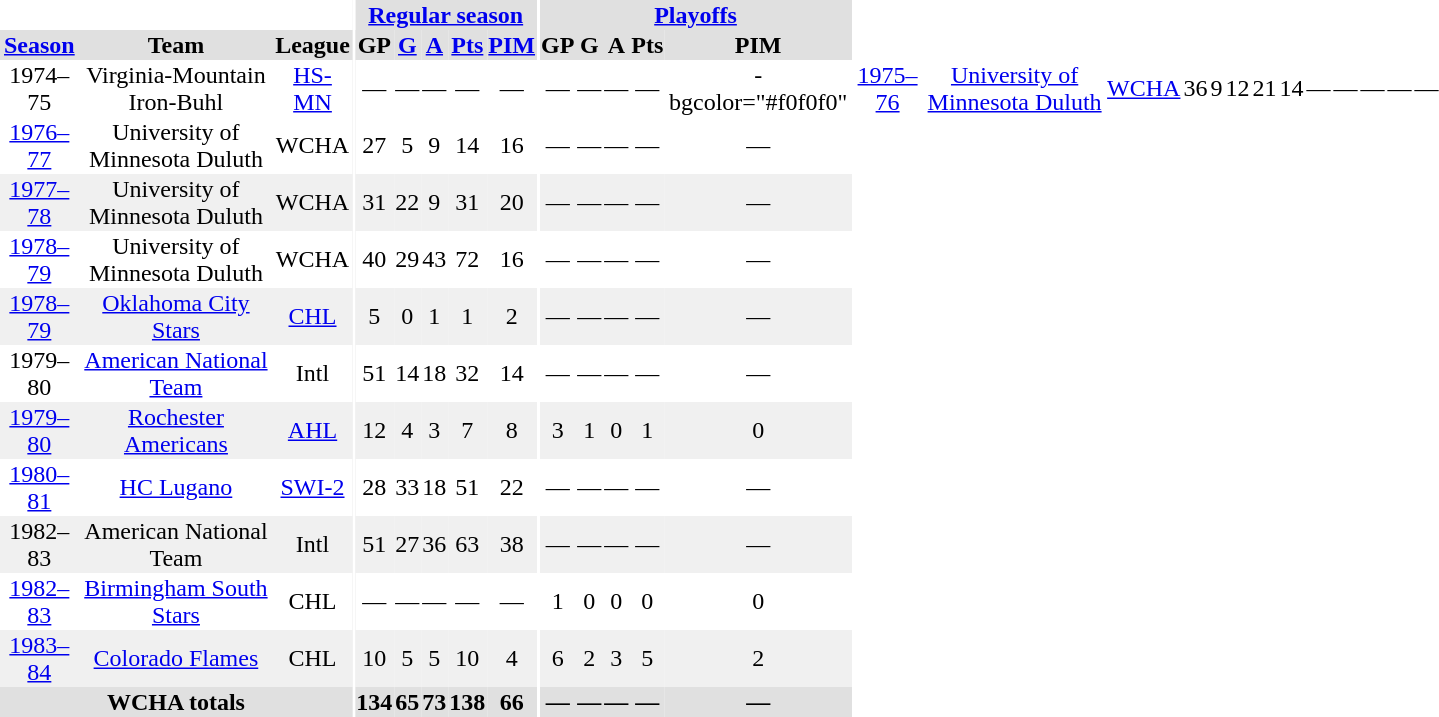<table border="0" cellpadding="1" cellspacing="0" style="text-align:center; width:60em">
<tr bgcolor="#e0e0e0">
<th colspan="3" bgcolor="#ffffff"></th>
<th rowspan="100" bgcolor="#ffffff"></th>
<th colspan="5"><a href='#'>Regular season</a></th>
<th rowspan="100" bgcolor="#ffffff"></th>
<th colspan="5"><a href='#'>Playoffs</a></th>
</tr>
<tr bgcolor="#e0e0e0">
<th><a href='#'>Season</a></th>
<th>Team</th>
<th>League</th>
<th>GP</th>
<th><a href='#'>G</a></th>
<th><a href='#'>A</a></th>
<th><a href='#'>Pts</a></th>
<th><a href='#'>PIM</a></th>
<th>GP</th>
<th>G</th>
<th>A</th>
<th>Pts</th>
<th>PIM</th>
</tr>
<tr>
<td>1974–75</td>
<td>Virginia-Mountain Iron-Buhl</td>
<td><a href='#'>HS-MN</a></td>
<td>—</td>
<td>—</td>
<td>—</td>
<td>—</td>
<td>—</td>
<td>—</td>
<td>—</td>
<td>—</td>
<td>—</td>
<td —>- bgcolor="#f0f0f0"</td>
<td><a href='#'>1975–76</a></td>
<td><a href='#'>University of Minnesota Duluth</a></td>
<td><a href='#'>WCHA</a></td>
<td>36</td>
<td>9</td>
<td>12</td>
<td>21</td>
<td>14</td>
<td>—</td>
<td>—</td>
<td>—</td>
<td>—</td>
<td>—</td>
</tr>
<tr>
<td><a href='#'>1976–77</a></td>
<td>University of Minnesota Duluth</td>
<td>WCHA</td>
<td>27</td>
<td>5</td>
<td>9</td>
<td>14</td>
<td>16</td>
<td>—</td>
<td>—</td>
<td>—</td>
<td>—</td>
<td>—</td>
</tr>
<tr bgcolor="#f0f0f0">
<td><a href='#'>1977–78</a></td>
<td>University of Minnesota Duluth</td>
<td>WCHA</td>
<td>31</td>
<td>22</td>
<td>9</td>
<td>31</td>
<td>20</td>
<td>—</td>
<td>—</td>
<td>—</td>
<td>—</td>
<td>—</td>
</tr>
<tr>
<td><a href='#'>1978–79</a></td>
<td>University of Minnesota Duluth</td>
<td>WCHA</td>
<td>40</td>
<td>29</td>
<td>43</td>
<td>72</td>
<td>16</td>
<td>—</td>
<td>—</td>
<td>—</td>
<td>—</td>
<td>—</td>
</tr>
<tr bgcolor="#f0f0f0">
<td><a href='#'>1978–79</a></td>
<td><a href='#'>Oklahoma City Stars</a></td>
<td><a href='#'>CHL</a></td>
<td>5</td>
<td>0</td>
<td>1</td>
<td>1</td>
<td>2</td>
<td>—</td>
<td>—</td>
<td>—</td>
<td>—</td>
<td>—</td>
</tr>
<tr>
<td>1979–80</td>
<td><a href='#'>American National Team</a></td>
<td>Intl</td>
<td>51</td>
<td>14</td>
<td>18</td>
<td>32</td>
<td>14</td>
<td>—</td>
<td>—</td>
<td>—</td>
<td>—</td>
<td>—</td>
</tr>
<tr bgcolor="#f0f0f0">
<td><a href='#'>1979–80</a></td>
<td><a href='#'>Rochester Americans</a></td>
<td><a href='#'>AHL</a></td>
<td>12</td>
<td>4</td>
<td>3</td>
<td>7</td>
<td>8</td>
<td>3</td>
<td>1</td>
<td>0</td>
<td>1</td>
<td>0</td>
</tr>
<tr>
<td><a href='#'>1980–81</a></td>
<td><a href='#'>HC Lugano</a></td>
<td><a href='#'>SWI-2</a></td>
<td>28</td>
<td>33</td>
<td>18</td>
<td>51</td>
<td>22</td>
<td>—</td>
<td>—</td>
<td>—</td>
<td>—</td>
<td>—</td>
</tr>
<tr bgcolor="#f0f0f0">
<td>1982–83</td>
<td>American National Team</td>
<td>Intl</td>
<td>51</td>
<td>27</td>
<td>36</td>
<td>63</td>
<td>38</td>
<td>—</td>
<td>—</td>
<td>—</td>
<td>—</td>
<td>—</td>
</tr>
<tr>
<td><a href='#'>1982–83</a></td>
<td><a href='#'>Birmingham South Stars</a></td>
<td>CHL</td>
<td>—</td>
<td>—</td>
<td>—</td>
<td>—</td>
<td>—</td>
<td>1</td>
<td>0</td>
<td>0</td>
<td>0</td>
<td>0</td>
</tr>
<tr bgcolor="#f0f0f0">
<td><a href='#'>1983–84</a></td>
<td><a href='#'>Colorado Flames</a></td>
<td>CHL</td>
<td>10</td>
<td>5</td>
<td>5</td>
<td>10</td>
<td>4</td>
<td>6</td>
<td>2</td>
<td>3</td>
<td>5</td>
<td>2</td>
</tr>
<tr bgcolor="#e0e0e0">
<th colspan="3">WCHA totals</th>
<th>134</th>
<th>65</th>
<th>73</th>
<th>138</th>
<th>66</th>
<th>—</th>
<th>—</th>
<th>—</th>
<th>—</th>
<th>—</th>
</tr>
</table>
